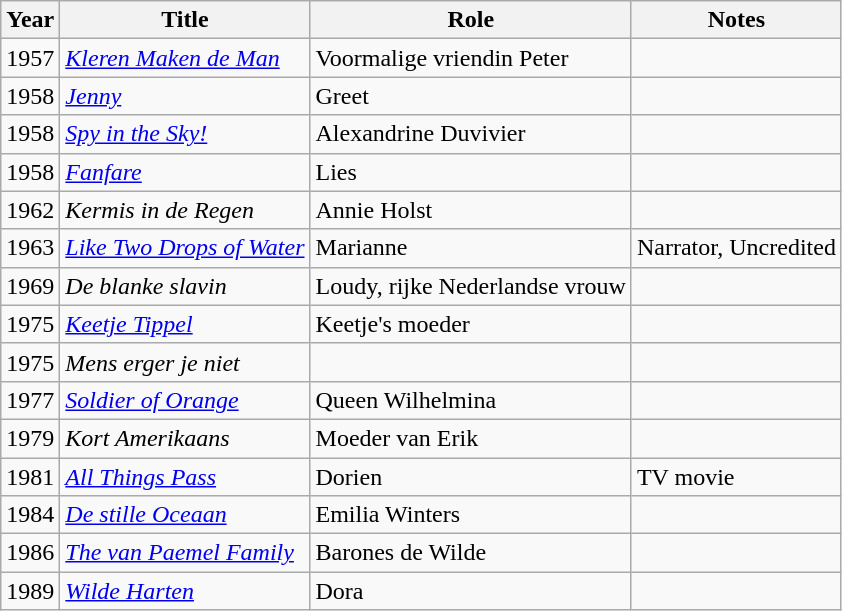<table class="wikitable">
<tr>
<th>Year</th>
<th>Title</th>
<th>Role</th>
<th>Notes</th>
</tr>
<tr>
<td>1957</td>
<td><em><a href='#'>Kleren Maken de Man</a></em></td>
<td>Voormalige vriendin Peter</td>
<td></td>
</tr>
<tr>
<td>1958</td>
<td><em><a href='#'>Jenny</a></em></td>
<td>Greet</td>
<td></td>
</tr>
<tr>
<td>1958</td>
<td><em><a href='#'>Spy in the Sky!</a></em></td>
<td>Alexandrine Duvivier</td>
<td></td>
</tr>
<tr>
<td>1958</td>
<td><em><a href='#'>Fanfare</a></em></td>
<td>Lies</td>
<td></td>
</tr>
<tr>
<td>1962</td>
<td><em>Kermis in de Regen</em></td>
<td>Annie Holst</td>
<td></td>
</tr>
<tr>
<td>1963</td>
<td><em><a href='#'>Like Two Drops of Water</a></em></td>
<td>Marianne</td>
<td>Narrator, Uncredited</td>
</tr>
<tr>
<td>1969</td>
<td><em>De blanke slavin</em></td>
<td>Loudy, rijke Nederlandse vrouw</td>
<td></td>
</tr>
<tr>
<td>1975</td>
<td><em><a href='#'>Keetje Tippel</a></em></td>
<td>Keetje's moeder</td>
<td></td>
</tr>
<tr>
<td>1975</td>
<td><em>Mens erger je niet</em></td>
<td></td>
<td></td>
</tr>
<tr>
<td>1977</td>
<td><em><a href='#'>Soldier of Orange</a></em></td>
<td>Queen Wilhelmina</td>
<td></td>
</tr>
<tr>
<td>1979</td>
<td><em>Kort Amerikaans</em></td>
<td>Moeder van Erik</td>
<td></td>
</tr>
<tr>
<td>1981</td>
<td><em><a href='#'>All Things Pass</a></em></td>
<td>Dorien</td>
<td>TV movie</td>
</tr>
<tr>
<td>1984</td>
<td><em><a href='#'>De stille Oceaan</a></em></td>
<td>Emilia Winters</td>
<td></td>
</tr>
<tr>
<td>1986</td>
<td><em><a href='#'>The van Paemel Family</a></em></td>
<td>Barones de Wilde</td>
<td></td>
</tr>
<tr>
<td>1989</td>
<td><em><a href='#'>Wilde Harten</a></em></td>
<td>Dora</td>
<td></td>
</tr>
</table>
